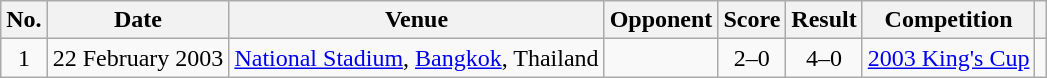<table class="wikitable sortable">
<tr>
<th scope="col">No.</th>
<th scope="col">Date</th>
<th scope="col">Venue</th>
<th scope="col">Opponent</th>
<th scope="col">Score</th>
<th scope="col">Result</th>
<th scope="col">Competition</th>
<th scope="col" class="unsortable"></th>
</tr>
<tr>
<td align="center">1</td>
<td>22 February 2003</td>
<td><a href='#'>National Stadium</a>, <a href='#'>Bangkok</a>, Thailand</td>
<td></td>
<td align="center">2–0</td>
<td align="center">4–0</td>
<td><a href='#'>2003 King's Cup</a></td>
<td></td>
</tr>
</table>
